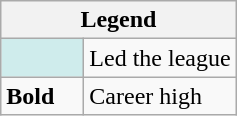<table class="wikitable mw-collapsible mw-collapsed">
<tr>
<th colspan="2">Legend</th>
</tr>
<tr>
<td style="background:#cfecec; width:3em;"></td>
<td>Led the league</td>
</tr>
<tr>
<td><strong>Bold</strong></td>
<td>Career high</td>
</tr>
</table>
